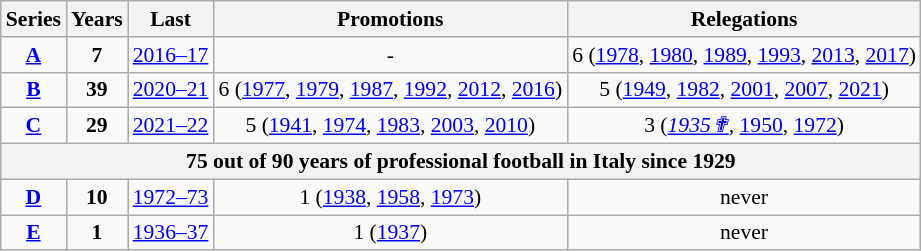<table class="wikitable sortable" style="font-size:90%; text-align: center;">
<tr>
<th>Series</th>
<th>Years</th>
<th>Last</th>
<th>Promotions</th>
<th>Relegations</th>
</tr>
<tr>
<td align=center><strong><a href='#'>A</a></strong></td>
<td><strong>7</strong></td>
<td><a href='#'>2016–17</a></td>
<td>-</td>
<td> 6 (<a href='#'>1978</a>, <a href='#'>1980</a>, <a href='#'>1989</a>, <a href='#'>1993</a>, <a href='#'>2013</a>, <a href='#'>2017</a>)</td>
</tr>
<tr>
<td align=center><strong><a href='#'>B</a></strong></td>
<td><strong>39</strong></td>
<td><a href='#'>2020–21</a></td>
<td> 6 (<a href='#'>1977</a>, <a href='#'>1979</a>, <a href='#'>1987</a>, <a href='#'>1992</a>, <a href='#'>2012</a>, <a href='#'>2016</a>)</td>
<td> 5 (<a href='#'>1949</a>, <a href='#'>1982</a>, <a href='#'>2001</a>, <a href='#'>2007</a>, <a href='#'>2021</a>)</td>
</tr>
<tr>
<td align=center><strong><a href='#'>C</a></strong></td>
<td><strong>29</strong></td>
<td><a href='#'>2021–22</a></td>
<td> 5 (<a href='#'>1941</a>, <a href='#'>1974</a>, <a href='#'>1983</a>, <a href='#'>2003</a>, <a href='#'>2010</a>)</td>
<td> 3 (<em><a href='#'>1935✟</a>,</em> <a href='#'>1950</a>, <a href='#'>1972</a>)</td>
</tr>
<tr>
<th colspan=5>75 out of 90 years of professional football in Italy since 1929</th>
</tr>
<tr>
<td align=center><strong><a href='#'>D</a></strong></td>
<td><strong>10</strong></td>
<td><a href='#'>1972–73</a></td>
<td> 1 (<a href='#'>1938</a>, <a href='#'>1958</a>, <a href='#'>1973</a>)</td>
<td>never</td>
</tr>
<tr>
<td align=center><strong><a href='#'>E</a></strong></td>
<td><strong>1</strong></td>
<td><a href='#'>1936–37</a></td>
<td> 1 (<a href='#'>1937</a>)</td>
<td>never</td>
</tr>
</table>
